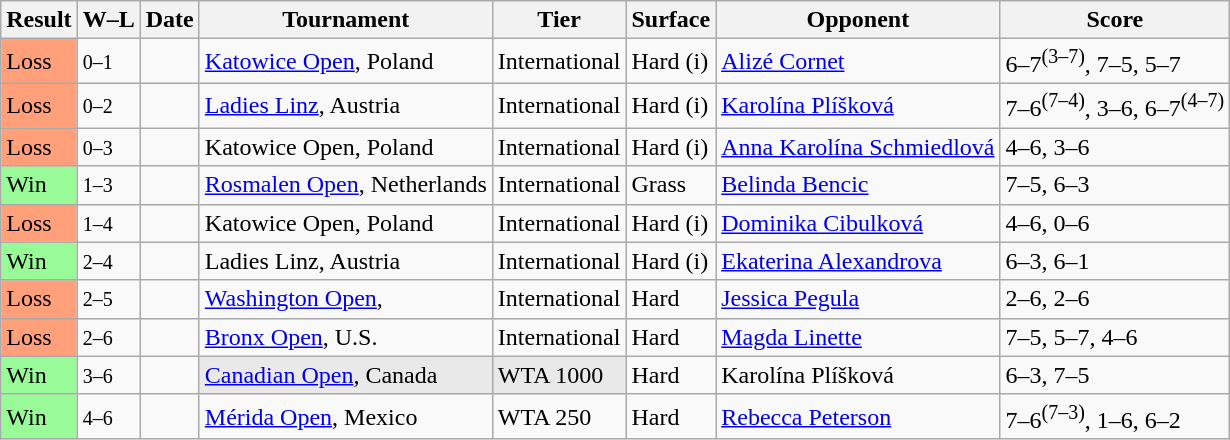<table class="sortable wikitable">
<tr>
<th>Result</th>
<th class=unsortable>W–L</th>
<th>Date</th>
<th>Tournament</th>
<th>Tier</th>
<th>Surface</th>
<th>Opponent</th>
<th class=unsortable>Score</th>
</tr>
<tr>
<td bgcolor=ffa07a>Loss</td>
<td><small>0–1</small></td>
<td><a href='#'></a></td>
<td><a href='#'>Katowice Open</a>, Poland</td>
<td>International</td>
<td>Hard (i)</td>
<td> <a href='#'>Alizé Cornet</a></td>
<td>6–7<sup>(3–7)</sup>, 7–5, 5–7</td>
</tr>
<tr>
<td bgcolor=ffa07a>Loss</td>
<td><small>0–2</small></td>
<td><a href='#'></a></td>
<td><a href='#'>Ladies Linz</a>, Austria</td>
<td>International</td>
<td>Hard (i)</td>
<td> <a href='#'>Karolína Plíšková</a></td>
<td>7–6<sup>(7–4)</sup>, 3–6, 6–7<sup>(4–7)</sup></td>
</tr>
<tr>
<td bgcolor=ffa07a>Loss</td>
<td><small>0–3</small></td>
<td><a href='#'></a></td>
<td>Katowice Open, Poland</td>
<td>International</td>
<td>Hard (i)</td>
<td> <a href='#'>Anna Karolína Schmiedlová</a></td>
<td>4–6, 3–6</td>
</tr>
<tr>
<td bgcolor=98fb98>Win</td>
<td><small>1–3</small></td>
<td><a href='#'></a></td>
<td><a href='#'>Rosmalen Open</a>, Netherlands</td>
<td>International</td>
<td>Grass</td>
<td> <a href='#'>Belinda Bencic</a></td>
<td>7–5, 6–3</td>
</tr>
<tr>
<td bgcolor=ffa07a>Loss</td>
<td><small>1–4</small></td>
<td><a href='#'></a></td>
<td>Katowice Open, Poland</td>
<td>International</td>
<td>Hard (i)</td>
<td> <a href='#'>Dominika Cibulková</a></td>
<td>4–6, 0–6</td>
</tr>
<tr>
<td bgcolor=98fb98>Win</td>
<td><small>2–4</small></td>
<td><a href='#'></a></td>
<td>Ladies Linz, Austria</td>
<td>International</td>
<td>Hard (i)</td>
<td> <a href='#'>Ekaterina Alexandrova</a></td>
<td>6–3, 6–1</td>
</tr>
<tr>
<td bgcolor=ffa07a>Loss</td>
<td><small>2–5</small></td>
<td><a href='#'></a></td>
<td><a href='#'>Washington Open</a>, </td>
<td>International</td>
<td>Hard</td>
<td> <a href='#'>Jessica Pegula</a></td>
<td>2–6, 2–6</td>
</tr>
<tr>
<td bgcolor=ffa07a>Loss</td>
<td><small>2–6</small></td>
<td><a href='#'></a></td>
<td><a href='#'>Bronx Open</a>, U.S.</td>
<td>International</td>
<td>Hard</td>
<td> <a href='#'>Magda Linette</a></td>
<td>7–5, 5–7, 4–6</td>
</tr>
<tr>
<td bgcolor=98FB98>Win</td>
<td><small>3–6</small></td>
<td><a href='#'></a></td>
<td bgcolor=e9e9e9><a href='#'>Canadian Open</a>, Canada</td>
<td bgcolor=e9e9e9>WTA 1000</td>
<td>Hard</td>
<td> Karolína Plíšková</td>
<td>6–3, 7–5</td>
</tr>
<tr>
<td bgcolor=98FB98>Win</td>
<td><small>4–6</small></td>
<td><a href='#'></a></td>
<td><a href='#'>Mérida Open</a>, Mexico</td>
<td>WTA 250</td>
<td>Hard</td>
<td> <a href='#'>Rebecca Peterson</a></td>
<td>7–6<sup>(7–3)</sup>, 1–6, 6–2</td>
</tr>
</table>
